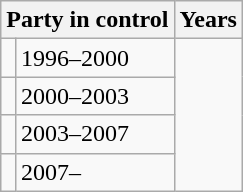<table class="wikitable">
<tr>
<th colspan="2">Party in control</th>
<th>Years</th>
</tr>
<tr>
<td></td>
<td>1996–2000</td>
</tr>
<tr>
<td></td>
<td>2000–2003</td>
</tr>
<tr>
<td></td>
<td>2003–2007</td>
</tr>
<tr>
<td></td>
<td>2007–</td>
</tr>
</table>
